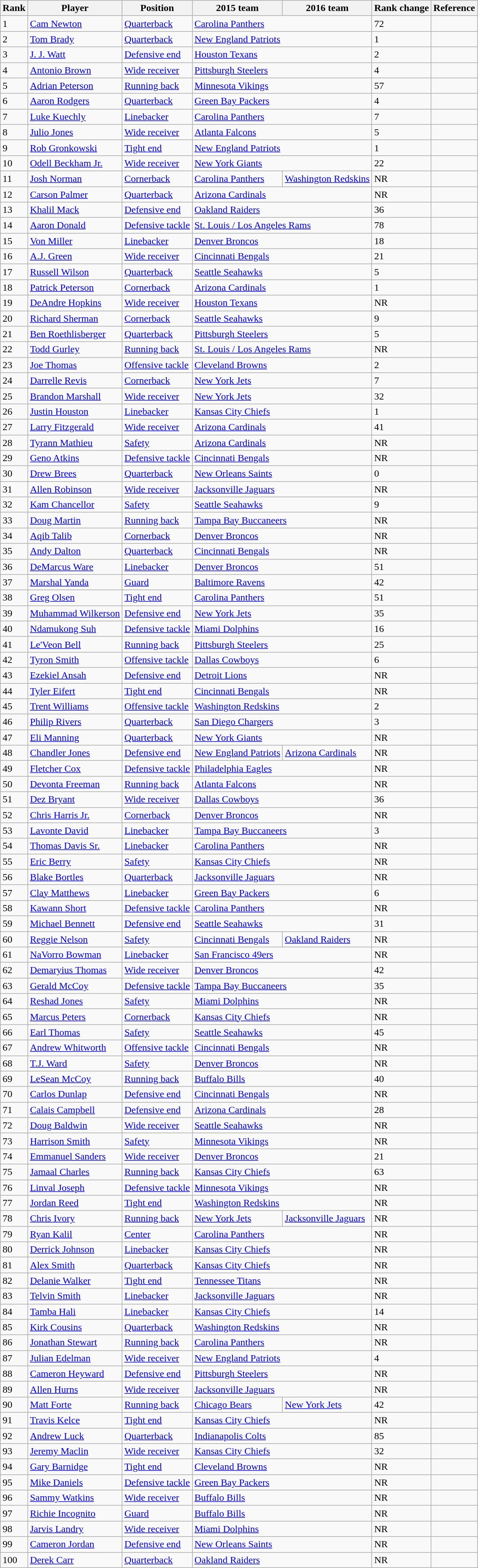<table class="wikitable sortable">
<tr 1 AJ Anastasis>
<th>Rank</th>
<th>Player</th>
<th>Position</th>
<th>2015 team</th>
<th>2016 team</th>
<th>Rank change</th>
<th>Reference</th>
</tr>
<tr>
<td>1</td>
<td><a href='#'>Cam Newton</a></td>
<td><a href='#'>Quarterback</a></td>
<td colspan="2"><a href='#'>Carolina Panthers</a></td>
<td> 72</td>
<td></td>
</tr>
<tr>
<td>2</td>
<td><a href='#'>Tom Brady</a></td>
<td><a href='#'>Quarterback</a></td>
<td colspan="2"><a href='#'>New England Patriots</a></td>
<td> 1</td>
<td></td>
</tr>
<tr>
<td>3</td>
<td><a href='#'>J. J. Watt</a></td>
<td><a href='#'>Defensive end</a></td>
<td colspan="2"><a href='#'>Houston Texans</a></td>
<td> 2</td>
<td></td>
</tr>
<tr>
<td>4</td>
<td><a href='#'>Antonio Brown</a></td>
<td><a href='#'>Wide receiver</a></td>
<td colspan="2"><a href='#'>Pittsburgh Steelers</a></td>
<td> 4</td>
<td></td>
</tr>
<tr>
<td>5</td>
<td><a href='#'>Adrian Peterson</a></td>
<td><a href='#'>Running back</a></td>
<td colspan="2"><a href='#'>Minnesota Vikings</a></td>
<td> 57</td>
<td></td>
</tr>
<tr>
<td>6</td>
<td><a href='#'>Aaron Rodgers</a></td>
<td><a href='#'>Quarterback</a></td>
<td colspan="2"><a href='#'>Green Bay Packers</a></td>
<td> 4</td>
<td></td>
</tr>
<tr>
<td>7</td>
<td><a href='#'>Luke Kuechly</a></td>
<td><a href='#'>Linebacker</a></td>
<td colspan="2"><a href='#'>Carolina Panthers</a></td>
<td> 7</td>
<td></td>
</tr>
<tr>
<td>8</td>
<td><a href='#'>Julio Jones</a></td>
<td><a href='#'>Wide receiver</a></td>
<td colspan="2"><a href='#'>Atlanta Falcons</a></td>
<td> 5</td>
<td></td>
</tr>
<tr>
<td>9</td>
<td><a href='#'>Rob Gronkowski</a></td>
<td><a href='#'>Tight end</a></td>
<td colspan="2"><a href='#'>New England Patriots</a></td>
<td> 1</td>
<td></td>
</tr>
<tr>
<td>10</td>
<td><a href='#'>Odell Beckham Jr.</a></td>
<td><a href='#'>Wide receiver</a></td>
<td colspan="2"><a href='#'>New York Giants</a></td>
<td> 22</td>
<td></td>
</tr>
<tr>
<td>11</td>
<td><a href='#'>Josh Norman</a></td>
<td><a href='#'>Cornerback</a></td>
<td><a href='#'>Carolina Panthers</a></td>
<td><a href='#'>Washington Redskins</a></td>
<td>NR</td>
<td></td>
</tr>
<tr>
<td>12</td>
<td><a href='#'>Carson Palmer</a></td>
<td><a href='#'>Quarterback</a></td>
<td colspan="2"><a href='#'>Arizona Cardinals</a></td>
<td>NR</td>
<td></td>
</tr>
<tr>
<td>13</td>
<td><a href='#'>Khalil Mack</a></td>
<td><a href='#'>Defensive end</a></td>
<td colspan="2"><a href='#'>Oakland Raiders</a></td>
<td> 36</td>
<td></td>
</tr>
<tr>
<td>14</td>
<td><a href='#'>Aaron Donald</a></td>
<td><a href='#'>Defensive tackle</a></td>
<td colspan="2"><a href='#'>St. Louis / Los Angeles Rams</a></td>
<td> 78</td>
<td></td>
</tr>
<tr>
<td>15</td>
<td><a href='#'>Von Miller</a></td>
<td><a href='#'>Linebacker</a></td>
<td colspan="2"><a href='#'>Denver Broncos</a></td>
<td> 18</td>
<td></td>
</tr>
<tr>
<td>16</td>
<td><a href='#'>A.J. Green</a></td>
<td><a href='#'>Wide receiver</a></td>
<td colspan="2"><a href='#'>Cincinnati Bengals</a></td>
<td> 21</td>
<td></td>
</tr>
<tr>
<td>17</td>
<td><a href='#'>Russell Wilson</a></td>
<td><a href='#'>Quarterback</a></td>
<td colspan="2"><a href='#'>Seattle Seahawks</a></td>
<td> 5</td>
<td></td>
</tr>
<tr>
<td>18</td>
<td><a href='#'>Patrick Peterson</a></td>
<td><a href='#'>Cornerback</a></td>
<td colspan="2"><a href='#'>Arizona Cardinals</a></td>
<td> 1</td>
<td></td>
</tr>
<tr>
<td>19</td>
<td><a href='#'>DeAndre Hopkins</a></td>
<td><a href='#'>Wide receiver</a></td>
<td colspan="2"><a href='#'>Houston Texans</a></td>
<td>NR</td>
<td></td>
</tr>
<tr>
<td>20</td>
<td><a href='#'>Richard Sherman</a></td>
<td><a href='#'>Cornerback</a></td>
<td colspan="2"><a href='#'>Seattle Seahawks</a></td>
<td> 9</td>
<td></td>
</tr>
<tr>
<td>21</td>
<td><a href='#'>Ben Roethlisberger</a></td>
<td><a href='#'>Quarterback</a></td>
<td colspan="2"><a href='#'>Pittsburgh Steelers</a></td>
<td> 5</td>
<td></td>
</tr>
<tr>
<td>22</td>
<td><a href='#'>Todd Gurley</a></td>
<td><a href='#'>Running back</a></td>
<td colspan="2"><a href='#'>St. Louis / Los Angeles Rams</a></td>
<td>NR</td>
<td></td>
</tr>
<tr>
<td>23</td>
<td><a href='#'>Joe Thomas</a></td>
<td><a href='#'>Offensive tackle</a></td>
<td colspan="2"><a href='#'>Cleveland Browns</a></td>
<td> 2</td>
<td></td>
</tr>
<tr>
<td>24</td>
<td><a href='#'>Darrelle Revis</a></td>
<td><a href='#'>Cornerback</a></td>
<td colspan="2"><a href='#'>New York Jets</a></td>
<td> 7</td>
<td></td>
</tr>
<tr>
<td>25</td>
<td><a href='#'>Brandon Marshall</a></td>
<td><a href='#'>Wide receiver</a></td>
<td colspan="2"><a href='#'>New York Jets</a></td>
<td> 32</td>
<td></td>
</tr>
<tr>
<td>26</td>
<td><a href='#'>Justin Houston</a></td>
<td><a href='#'>Linebacker</a></td>
<td colspan="2"><a href='#'>Kansas City Chiefs</a></td>
<td> 1</td>
<td></td>
</tr>
<tr>
<td>27</td>
<td><a href='#'>Larry Fitzgerald</a></td>
<td><a href='#'>Wide receiver</a></td>
<td colspan="2"><a href='#'>Arizona Cardinals</a></td>
<td> 41</td>
<td></td>
</tr>
<tr>
<td>28</td>
<td><a href='#'>Tyrann Mathieu</a></td>
<td><a href='#'>Safety</a></td>
<td colspan="2"><a href='#'>Arizona Cardinals</a></td>
<td>NR</td>
<td></td>
</tr>
<tr>
<td>29</td>
<td><a href='#'>Geno Atkins</a></td>
<td><a href='#'>Defensive tackle</a></td>
<td colspan="2"><a href='#'>Cincinnati Bengals</a></td>
<td>NR</td>
<td></td>
</tr>
<tr>
<td>30</td>
<td><a href='#'>Drew Brees</a></td>
<td><a href='#'>Quarterback</a></td>
<td colspan="2"><a href='#'>New Orleans Saints</a></td>
<td> 0</td>
<td></td>
</tr>
<tr>
<td>31</td>
<td><a href='#'>Allen Robinson</a></td>
<td><a href='#'>Wide receiver</a></td>
<td colspan="2"><a href='#'>Jacksonville Jaguars</a></td>
<td>NR</td>
<td></td>
</tr>
<tr>
<td>32</td>
<td><a href='#'>Kam Chancellor</a></td>
<td><a href='#'>Safety</a></td>
<td colspan="2"><a href='#'>Seattle Seahawks</a></td>
<td> 9</td>
<td></td>
</tr>
<tr>
<td>33</td>
<td><a href='#'>Doug Martin</a></td>
<td><a href='#'>Running back</a></td>
<td colspan="2"><a href='#'>Tampa Bay Buccaneers</a></td>
<td>NR</td>
<td></td>
</tr>
<tr>
<td>34</td>
<td><a href='#'>Aqib Talib</a></td>
<td><a href='#'>Cornerback</a></td>
<td colspan="2"><a href='#'>Denver Broncos</a></td>
<td>NR</td>
<td></td>
</tr>
<tr>
<td>35</td>
<td><a href='#'>Andy Dalton</a></td>
<td><a href='#'>Quarterback</a></td>
<td colspan="2"><a href='#'>Cincinnati Bengals</a></td>
<td>NR</td>
<td></td>
</tr>
<tr>
<td>36</td>
<td><a href='#'>DeMarcus Ware</a></td>
<td><a href='#'>Linebacker</a></td>
<td colspan="2"><a href='#'>Denver Broncos</a></td>
<td> 51</td>
<td></td>
</tr>
<tr>
<td>37</td>
<td><a href='#'>Marshal Yanda</a></td>
<td><a href='#'>Guard</a></td>
<td colspan="2"><a href='#'>Baltimore Ravens</a></td>
<td> 42</td>
<td></td>
</tr>
<tr>
<td>38</td>
<td><a href='#'>Greg Olsen</a></td>
<td><a href='#'>Tight end</a></td>
<td colspan="2"><a href='#'>Carolina Panthers</a></td>
<td> 51</td>
<td></td>
</tr>
<tr>
<td>39</td>
<td><a href='#'>Muhammad Wilkerson</a></td>
<td><a href='#'>Defensive end</a></td>
<td colspan="2"><a href='#'>New York Jets</a></td>
<td> 35</td>
<td></td>
</tr>
<tr>
<td>40</td>
<td><a href='#'>Ndamukong Suh</a></td>
<td><a href='#'>Defensive tackle</a></td>
<td colspan="2"><a href='#'>Miami Dolphins</a></td>
<td> 16</td>
<td></td>
</tr>
<tr>
<td>41</td>
<td><a href='#'>Le'Veon Bell</a></td>
<td><a href='#'>Running back</a></td>
<td colspan="2"><a href='#'>Pittsburgh Steelers</a></td>
<td> 25</td>
<td></td>
</tr>
<tr>
<td>42</td>
<td><a href='#'>Tyron Smith</a></td>
<td><a href='#'>Offensive tackle</a></td>
<td colspan="2"><a href='#'>Dallas Cowboys</a></td>
<td> 6</td>
<td></td>
</tr>
<tr>
<td>43</td>
<td><a href='#'>Ezekiel Ansah</a></td>
<td><a href='#'>Defensive end</a></td>
<td colspan="2"><a href='#'>Detroit Lions</a></td>
<td>NR</td>
<td></td>
</tr>
<tr>
<td>44</td>
<td><a href='#'>Tyler Eifert</a></td>
<td><a href='#'>Tight end</a></td>
<td colspan="2"><a href='#'>Cincinnati Bengals</a></td>
<td>NR</td>
<td></td>
</tr>
<tr>
<td>45</td>
<td><a href='#'>Trent Williams</a></td>
<td><a href='#'>Offensive tackle</a></td>
<td colspan="2"><a href='#'>Washington Redskins</a></td>
<td> 2</td>
<td></td>
</tr>
<tr>
<td>46</td>
<td><a href='#'>Philip Rivers</a></td>
<td><a href='#'>Quarterback</a></td>
<td colspan="2"><a href='#'>San Diego Chargers</a></td>
<td> 3</td>
<td></td>
</tr>
<tr>
<td>47</td>
<td><a href='#'>Eli Manning</a></td>
<td><a href='#'>Quarterback</a></td>
<td colspan="2"><a href='#'>New York Giants</a></td>
<td>NR</td>
<td></td>
</tr>
<tr>
<td>48</td>
<td><a href='#'>Chandler Jones</a></td>
<td><a href='#'>Defensive end</a></td>
<td><a href='#'>New England Patriots</a></td>
<td><a href='#'>Arizona Cardinals</a></td>
<td>NR</td>
<td></td>
</tr>
<tr>
<td>49</td>
<td><a href='#'>Fletcher Cox</a></td>
<td><a href='#'>Defensive tackle</a></td>
<td colspan="2"><a href='#'>Philadelphia Eagles</a></td>
<td>NR</td>
<td></td>
</tr>
<tr>
<td>50</td>
<td><a href='#'>Devonta Freeman</a></td>
<td><a href='#'>Running back</a></td>
<td colspan="2"><a href='#'>Atlanta Falcons</a></td>
<td>NR</td>
<td></td>
</tr>
<tr>
<td>51</td>
<td><a href='#'>Dez Bryant</a></td>
<td><a href='#'>Wide receiver</a></td>
<td colspan="2"><a href='#'>Dallas Cowboys</a></td>
<td> 36</td>
<td></td>
</tr>
<tr>
<td>52</td>
<td><a href='#'>Chris Harris Jr.</a></td>
<td><a href='#'>Cornerback</a></td>
<td colspan="2"><a href='#'>Denver Broncos</a></td>
<td>NR</td>
<td></td>
</tr>
<tr>
<td>53</td>
<td><a href='#'>Lavonte David</a></td>
<td><a href='#'>Linebacker</a></td>
<td colspan="2"><a href='#'>Tampa Bay Buccaneers</a></td>
<td> 3</td>
<td></td>
</tr>
<tr>
<td>54</td>
<td><a href='#'>Thomas Davis Sr.</a></td>
<td><a href='#'>Linebacker</a></td>
<td colspan="2"><a href='#'>Carolina Panthers</a></td>
<td>NR</td>
<td></td>
</tr>
<tr>
<td>55</td>
<td><a href='#'>Eric Berry</a></td>
<td><a href='#'>Safety</a></td>
<td colspan="2"><a href='#'>Kansas City Chiefs</a></td>
<td>NR</td>
<td></td>
</tr>
<tr>
<td>56</td>
<td><a href='#'>Blake Bortles</a></td>
<td><a href='#'>Quarterback</a></td>
<td colspan="2"><a href='#'>Jacksonville Jaguars</a></td>
<td>NR</td>
<td></td>
</tr>
<tr>
<td>57</td>
<td><a href='#'>Clay Matthews</a></td>
<td><a href='#'>Linebacker</a></td>
<td colspan="2"><a href='#'>Green Bay Packers</a></td>
<td> 6</td>
<td></td>
</tr>
<tr>
<td>58</td>
<td><a href='#'>Kawann Short</a></td>
<td><a href='#'>Defensive tackle</a></td>
<td colspan="2"><a href='#'>Carolina Panthers</a></td>
<td>NR</td>
<td></td>
</tr>
<tr>
<td>59</td>
<td><a href='#'>Michael Bennett</a></td>
<td><a href='#'>Defensive end</a></td>
<td colspan="2"><a href='#'>Seattle Seahawks</a></td>
<td> 31</td>
<td></td>
</tr>
<tr>
<td>60</td>
<td><a href='#'>Reggie Nelson</a></td>
<td><a href='#'>Safety</a></td>
<td><a href='#'>Cincinnati Bengals</a></td>
<td><a href='#'>Oakland Raiders</a></td>
<td>NR</td>
<td></td>
</tr>
<tr>
<td>61</td>
<td><a href='#'>NaVorro Bowman</a></td>
<td><a href='#'>Linebacker</a></td>
<td colspan="2"><a href='#'>San Francisco 49ers</a></td>
<td>NR</td>
<td></td>
</tr>
<tr>
<td>62</td>
<td><a href='#'>Demaryius Thomas</a></td>
<td><a href='#'>Wide receiver</a></td>
<td colspan="2"><a href='#'>Denver Broncos</a></td>
<td> 42</td>
<td></td>
</tr>
<tr>
<td>63</td>
<td><a href='#'>Gerald McCoy</a></td>
<td><a href='#'>Defensive tackle</a></td>
<td colspan="2"><a href='#'>Tampa Bay Buccaneers</a></td>
<td> 35</td>
<td></td>
</tr>
<tr>
<td>64</td>
<td><a href='#'>Reshad Jones</a></td>
<td><a href='#'>Safety</a></td>
<td colspan="2"><a href='#'>Miami Dolphins</a></td>
<td>NR</td>
<td></td>
</tr>
<tr>
<td>65</td>
<td><a href='#'>Marcus Peters</a></td>
<td><a href='#'>Cornerback</a></td>
<td colspan="2"><a href='#'>Kansas City Chiefs</a></td>
<td>NR</td>
<td></td>
</tr>
<tr>
<td>66</td>
<td><a href='#'>Earl Thomas</a></td>
<td><a href='#'>Safety</a></td>
<td colspan="2"><a href='#'>Seattle Seahawks</a></td>
<td> 45</td>
<td></td>
</tr>
<tr>
<td>67</td>
<td><a href='#'>Andrew Whitworth</a></td>
<td><a href='#'>Offensive tackle</a></td>
<td colspan="2"><a href='#'>Cincinnati Bengals</a></td>
<td>NR</td>
<td></td>
</tr>
<tr>
<td>68</td>
<td><a href='#'>T.J. Ward</a></td>
<td><a href='#'>Safety</a></td>
<td colspan="2"><a href='#'>Denver Broncos</a></td>
<td>NR</td>
<td></td>
</tr>
<tr>
<td>69</td>
<td><a href='#'>LeSean McCoy</a></td>
<td><a href='#'>Running back</a></td>
<td colspan="2"><a href='#'>Buffalo Bills</a></td>
<td> 40</td>
<td></td>
</tr>
<tr>
<td>70</td>
<td><a href='#'>Carlos Dunlap</a></td>
<td><a href='#'>Defensive end</a></td>
<td colspan="2"><a href='#'>Cincinnati Bengals</a></td>
<td>NR</td>
<td></td>
</tr>
<tr>
<td>71</td>
<td><a href='#'>Calais Campbell</a></td>
<td><a href='#'>Defensive end</a></td>
<td colspan="2"><a href='#'>Arizona Cardinals</a></td>
<td> 28</td>
<td></td>
</tr>
<tr>
<td>72</td>
<td><a href='#'>Doug Baldwin</a></td>
<td><a href='#'>Wide receiver</a></td>
<td colspan="2"><a href='#'>Seattle Seahawks</a></td>
<td>NR</td>
<td></td>
</tr>
<tr>
<td>73</td>
<td><a href='#'>Harrison Smith</a></td>
<td><a href='#'>Safety</a></td>
<td colspan="2"><a href='#'>Minnesota Vikings</a></td>
<td>NR</td>
<td></td>
</tr>
<tr>
<td>74</td>
<td><a href='#'>Emmanuel Sanders</a></td>
<td><a href='#'>Wide receiver</a></td>
<td colspan="2"><a href='#'>Denver Broncos</a></td>
<td> 21</td>
<td></td>
</tr>
<tr>
<td>75</td>
<td><a href='#'>Jamaal Charles</a></td>
<td><a href='#'>Running back</a></td>
<td colspan="2"><a href='#'>Kansas City Chiefs</a></td>
<td> 63</td>
<td></td>
</tr>
<tr>
<td>76</td>
<td><a href='#'>Linval Joseph</a></td>
<td><a href='#'>Defensive tackle</a></td>
<td colspan="2"><a href='#'>Minnesota Vikings</a></td>
<td>NR</td>
<td></td>
</tr>
<tr>
<td>77</td>
<td><a href='#'>Jordan Reed</a></td>
<td><a href='#'>Tight end</a></td>
<td colspan="2"><a href='#'>Washington Redskins</a></td>
<td>NR</td>
<td></td>
</tr>
<tr>
<td>78</td>
<td><a href='#'>Chris Ivory</a></td>
<td><a href='#'>Running back</a></td>
<td><a href='#'>New York Jets</a></td>
<td><a href='#'>Jacksonville Jaguars</a></td>
<td>NR</td>
<td></td>
</tr>
<tr>
<td>79</td>
<td><a href='#'>Ryan Kalil</a></td>
<td><a href='#'>Center</a></td>
<td colspan="2"><a href='#'>Carolina Panthers</a></td>
<td>NR</td>
<td></td>
</tr>
<tr>
<td>80</td>
<td><a href='#'>Derrick Johnson</a></td>
<td><a href='#'>Linebacker</a></td>
<td colspan="2"><a href='#'>Kansas City Chiefs</a></td>
<td>NR</td>
<td></td>
</tr>
<tr>
<td>81</td>
<td><a href='#'>Alex Smith</a></td>
<td><a href='#'>Quarterback</a></td>
<td colspan="2"><a href='#'>Kansas City Chiefs</a></td>
<td>NR</td>
<td></td>
</tr>
<tr>
<td>82</td>
<td><a href='#'>Delanie Walker</a></td>
<td><a href='#'>Tight end</a></td>
<td colspan="2"><a href='#'>Tennessee Titans</a></td>
<td>NR</td>
<td></td>
</tr>
<tr>
<td>83</td>
<td><a href='#'>Telvin Smith</a></td>
<td><a href='#'>Linebacker</a></td>
<td colspan="2"><a href='#'>Jacksonville Jaguars</a></td>
<td>NR</td>
<td></td>
</tr>
<tr>
<td>84</td>
<td><a href='#'>Tamba Hali</a></td>
<td><a href='#'>Linebacker</a></td>
<td colspan="2"><a href='#'>Kansas City Chiefs</a></td>
<td> 14</td>
<td></td>
</tr>
<tr>
<td>85</td>
<td><a href='#'>Kirk Cousins</a></td>
<td><a href='#'>Quarterback</a></td>
<td colspan="2"><a href='#'>Washington Redskins</a></td>
<td>NR</td>
<td></td>
</tr>
<tr>
<td>86</td>
<td><a href='#'>Jonathan Stewart</a></td>
<td><a href='#'>Running back</a></td>
<td colspan="2"><a href='#'>Carolina Panthers</a></td>
<td>NR</td>
<td></td>
</tr>
<tr>
<td>87</td>
<td><a href='#'>Julian Edelman</a></td>
<td><a href='#'>Wide receiver</a></td>
<td colspan="2"><a href='#'>New England Patriots</a></td>
<td> 4</td>
<td></td>
</tr>
<tr>
<td>88</td>
<td><a href='#'>Cameron Heyward</a></td>
<td><a href='#'>Defensive end</a></td>
<td colspan="2"><a href='#'>Pittsburgh Steelers</a></td>
<td>NR</td>
<td></td>
</tr>
<tr>
<td>89</td>
<td><a href='#'>Allen Hurns</a></td>
<td><a href='#'>Wide receiver</a></td>
<td colspan="2"><a href='#'>Jacksonville Jaguars</a></td>
<td>NR</td>
<td></td>
</tr>
<tr>
<td>90</td>
<td><a href='#'>Matt Forte</a></td>
<td><a href='#'>Running back</a></td>
<td><a href='#'>Chicago Bears</a></td>
<td><a href='#'>New York Jets</a></td>
<td> 42</td>
<td></td>
</tr>
<tr>
<td>91</td>
<td><a href='#'>Travis Kelce</a></td>
<td><a href='#'>Tight end</a></td>
<td colspan="2"><a href='#'>Kansas City Chiefs</a></td>
<td>NR</td>
<td></td>
</tr>
<tr>
<td>92</td>
<td><a href='#'>Andrew Luck</a></td>
<td><a href='#'>Quarterback</a></td>
<td colspan="2"><a href='#'>Indianapolis Colts</a></td>
<td> 85</td>
<td></td>
</tr>
<tr>
<td>93</td>
<td><a href='#'>Jeremy Maclin</a></td>
<td><a href='#'>Wide receiver</a></td>
<td colspan="2"><a href='#'>Kansas City Chiefs</a></td>
<td> 32</td>
<td></td>
</tr>
<tr>
<td>94</td>
<td><a href='#'>Gary Barnidge</a></td>
<td><a href='#'>Tight end</a></td>
<td colspan="2"><a href='#'>Cleveland Browns</a></td>
<td>NR</td>
<td></td>
</tr>
<tr>
<td>95</td>
<td><a href='#'>Mike Daniels</a></td>
<td><a href='#'>Defensive tackle</a></td>
<td colspan="2"><a href='#'>Green Bay Packers</a></td>
<td>NR</td>
<td></td>
</tr>
<tr>
<td>96</td>
<td><a href='#'>Sammy Watkins</a></td>
<td><a href='#'>Wide receiver</a></td>
<td colspan="2"><a href='#'>Buffalo Bills</a></td>
<td>NR</td>
<td></td>
</tr>
<tr>
<td>97</td>
<td><a href='#'>Richie Incognito</a></td>
<td><a href='#'>Guard</a></td>
<td colspan="2"><a href='#'>Buffalo Bills</a></td>
<td>NR</td>
<td></td>
</tr>
<tr>
<td>98</td>
<td><a href='#'>Jarvis Landry</a></td>
<td><a href='#'>Wide receiver</a></td>
<td colspan="2"><a href='#'>Miami Dolphins</a></td>
<td>NR</td>
<td></td>
</tr>
<tr>
<td>99</td>
<td><a href='#'>Cameron Jordan</a></td>
<td><a href='#'>Defensive end</a></td>
<td colspan="2"><a href='#'>New Orleans Saints</a></td>
<td>NR</td>
<td></td>
</tr>
<tr>
<td>100</td>
<td><a href='#'>Derek Carr</a></td>
<td><a href='#'>Quarterback</a></td>
<td colspan="2"><a href='#'>Oakland Raiders</a></td>
<td>NR</td>
<td></td>
</tr>
</table>
